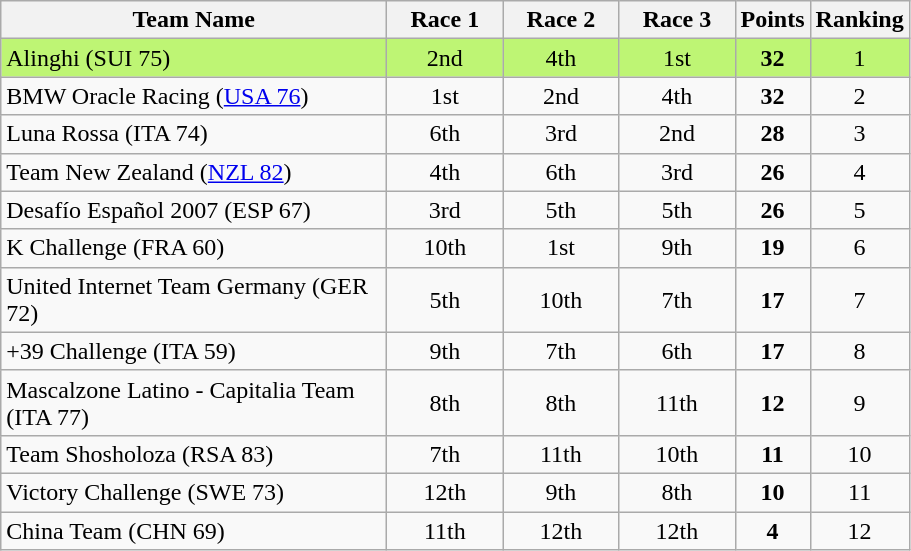<table class="wikitable" style="text-align:center;">
<tr>
<th width=250>Team Name</th>
<th width=70 abbr="R1">Race 1</th>
<th width=70 abbr="R2">Race 2</th>
<th width=70 abbr="R3">Race 3</th>
<th width=20 abbr="Points">Points</th>
<th width=20 abbr="Rank">Ranking</th>
</tr>
<tr style="background: #BEF574;">
<td style="text-align:left;"> Alinghi (SUI 75)</td>
<td>2nd</td>
<td>4th</td>
<td>1st</td>
<td><strong>32</strong></td>
<td>1</td>
</tr>
<tr>
<td style="text-align:left;"> BMW Oracle Racing (<a href='#'>USA 76</a>)</td>
<td>1st</td>
<td>2nd</td>
<td>4th</td>
<td><strong>32</strong></td>
<td>2</td>
</tr>
<tr>
<td style="text-align:left;"> Luna Rossa (ITA 74)</td>
<td>6th</td>
<td>3rd</td>
<td>2nd</td>
<td><strong>28</strong></td>
<td>3</td>
</tr>
<tr>
<td style="text-align:left;"> Team New Zealand (<a href='#'>NZL 82</a>)</td>
<td>4th</td>
<td>6th</td>
<td>3rd</td>
<td><strong>26</strong></td>
<td>4</td>
</tr>
<tr>
<td style="text-align:left;"> Desafío Español 2007 (ESP 67)</td>
<td>3rd</td>
<td>5th</td>
<td>5th</td>
<td><strong>26</strong></td>
<td>5</td>
</tr>
<tr>
<td style="text-align:left;"> K Challenge (FRA 60)</td>
<td>10th</td>
<td>1st</td>
<td>9th</td>
<td><strong>19</strong></td>
<td>6</td>
</tr>
<tr>
<td style="text-align:left;"> United Internet Team Germany (GER 72)</td>
<td>5th</td>
<td>10th</td>
<td>7th</td>
<td><strong>17</strong></td>
<td>7</td>
</tr>
<tr>
<td style="text-align:left;"> +39 Challenge (ITA 59)</td>
<td>9th</td>
<td>7th</td>
<td>6th</td>
<td><strong>17</strong></td>
<td>8</td>
</tr>
<tr>
<td style="text-align:left;"> Mascalzone Latino - Capitalia Team (ITA 77)</td>
<td>8th</td>
<td>8th</td>
<td>11th</td>
<td><strong>12</strong></td>
<td>9</td>
</tr>
<tr>
<td style="text-align:left;"> Team Shosholoza (RSA 83)</td>
<td>7th</td>
<td>11th</td>
<td>10th</td>
<td><strong>11</strong></td>
<td>10</td>
</tr>
<tr>
<td style="text-align:left;"> Victory Challenge (SWE 73)</td>
<td>12th</td>
<td>9th</td>
<td>8th</td>
<td><strong>10</strong></td>
<td>11</td>
</tr>
<tr>
<td style="text-align:left;"> China Team (CHN 69)</td>
<td>11th</td>
<td>12th</td>
<td>12th</td>
<td><strong>4</strong></td>
<td>12</td>
</tr>
</table>
